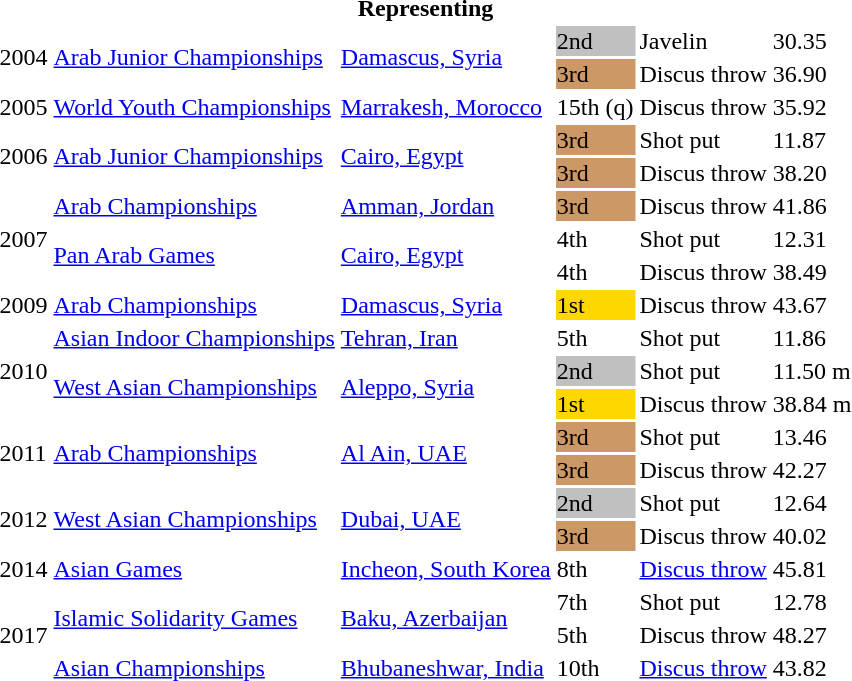<table>
<tr>
<th colspan="6">Representing </th>
</tr>
<tr>
<td rowspan=2>2004</td>
<td rowspan=2><a href='#'>Arab Junior Championships</a></td>
<td rowspan=2><a href='#'>Damascus, Syria</a></td>
<td bgcolor=silver>2nd</td>
<td>Javelin</td>
<td>30.35</td>
</tr>
<tr>
<td bgcolor=cc9966>3rd</td>
<td>Discus throw</td>
<td>36.90</td>
</tr>
<tr>
<td>2005</td>
<td><a href='#'>World Youth Championships</a></td>
<td><a href='#'>Marrakesh, Morocco</a></td>
<td>15th (q)</td>
<td>Discus throw</td>
<td>35.92</td>
</tr>
<tr>
<td rowspan=2>2006</td>
<td rowspan=2><a href='#'>Arab Junior Championships</a></td>
<td rowspan=2><a href='#'>Cairo, Egypt</a></td>
<td bgcolor=cc9966>3rd</td>
<td>Shot put</td>
<td>11.87</td>
</tr>
<tr>
<td bgcolor=cc9966>3rd</td>
<td>Discus throw</td>
<td>38.20</td>
</tr>
<tr>
<td rowspan=3>2007</td>
<td><a href='#'>Arab Championships</a></td>
<td><a href='#'>Amman, Jordan</a></td>
<td bgcolor=cc9966>3rd</td>
<td>Discus throw</td>
<td>41.86</td>
</tr>
<tr>
<td rowspan=2><a href='#'>Pan Arab Games</a></td>
<td rowspan=2><a href='#'>Cairo, Egypt</a></td>
<td>4th</td>
<td>Shot put</td>
<td>12.31</td>
</tr>
<tr>
<td>4th</td>
<td>Discus throw</td>
<td>38.49</td>
</tr>
<tr>
<td>2009</td>
<td><a href='#'>Arab Championships</a></td>
<td><a href='#'>Damascus, Syria</a></td>
<td bgcolor=gold>1st</td>
<td>Discus throw</td>
<td>43.67</td>
</tr>
<tr>
<td rowspan=3>2010</td>
<td><a href='#'>Asian Indoor Championships</a></td>
<td><a href='#'>Tehran, Iran</a></td>
<td>5th</td>
<td>Shot put</td>
<td>11.86</td>
</tr>
<tr>
<td rowspan=2><a href='#'>West Asian Championships</a></td>
<td rowspan=2><a href='#'>Aleppo, Syria</a></td>
<td bgcolor=silver>2nd</td>
<td>Shot put</td>
<td>11.50 m</td>
</tr>
<tr>
<td bgcolor=gold>1st</td>
<td>Discus throw</td>
<td>38.84 m</td>
</tr>
<tr>
<td rowspan=2>2011</td>
<td rowspan=2><a href='#'>Arab Championships</a></td>
<td rowspan=2><a href='#'>Al Ain, UAE</a></td>
<td bgcolor=cc9966>3rd</td>
<td>Shot put</td>
<td>13.46</td>
</tr>
<tr>
<td bgcolor=cc9966>3rd</td>
<td>Discus throw</td>
<td>42.27</td>
</tr>
<tr>
<td rowspan=2>2012</td>
<td rowspan=2><a href='#'>West Asian Championships</a></td>
<td rowspan=2><a href='#'>Dubai, UAE</a></td>
<td bgcolor=silver>2nd</td>
<td>Shot put</td>
<td>12.64</td>
</tr>
<tr>
<td bgcolor=cc9966>3rd</td>
<td>Discus throw</td>
<td>40.02</td>
</tr>
<tr>
<td>2014</td>
<td><a href='#'>Asian Games</a></td>
<td><a href='#'>Incheon, South Korea</a></td>
<td>8th</td>
<td><a href='#'>Discus throw</a></td>
<td>45.81</td>
</tr>
<tr>
<td rowspan=3>2017</td>
<td rowspan=2><a href='#'>Islamic Solidarity Games</a></td>
<td rowspan=2><a href='#'>Baku, Azerbaijan</a></td>
<td>7th</td>
<td>Shot put</td>
<td>12.78</td>
</tr>
<tr>
<td>5th</td>
<td>Discus throw</td>
<td>48.27</td>
</tr>
<tr>
<td><a href='#'>Asian Championships</a></td>
<td><a href='#'>Bhubaneshwar, India</a></td>
<td>10th</td>
<td><a href='#'>Discus throw</a></td>
<td>43.82</td>
</tr>
</table>
